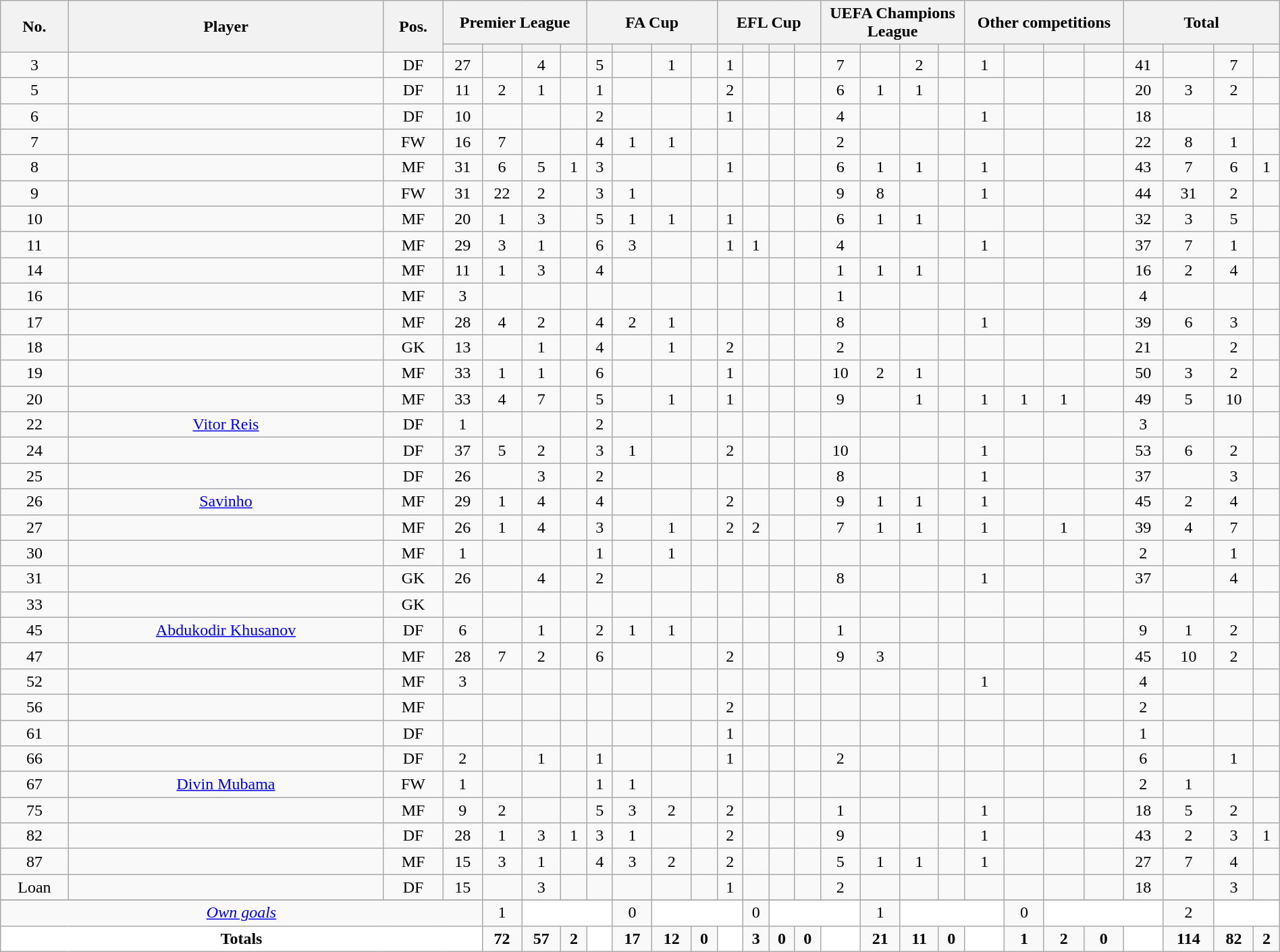<table class="wikitable sortable alternance" style="text-align:center;width:100%">
<tr>
<th rowspan="2" style="width:5px">No.</th>
<th rowspan="2" style="width:180px">Player</th>
<th rowspan="2" style="width:5px">Pos.</th>
<th colspan="4">Premier League</th>
<th colspan="4">FA Cup</th>
<th colspan="4">EFL Cup</th>
<th colspan="4">UEFA Champions League</th>
<th colspan="4">Other competitions</th>
<th colspan="4">Total</th>
</tr>
<tr style="text-align:center">
<th width="4"></th>
<th width="4"></th>
<th width="4"></th>
<th width="4"></th>
<th width="4"></th>
<th width="4"></th>
<th width="4"></th>
<th width="4"></th>
<th width="4"></th>
<th width="4"></th>
<th width="4"></th>
<th width="4"></th>
<th width="4"></th>
<th width="4"></th>
<th width="4"></th>
<th width="4"></th>
<th width="4"></th>
<th width="4"></th>
<th width="4"></th>
<th width="4"></th>
<th width="4"></th>
<th width="4"></th>
<th width="4"></th>
<th width="4"></th>
</tr>
<tr>
<td>3</td>
<td> </td>
<td>DF</td>
<td>27</td>
<td></td>
<td>4</td>
<td></td>
<td>5</td>
<td></td>
<td>1</td>
<td></td>
<td>1</td>
<td></td>
<td></td>
<td></td>
<td>7</td>
<td></td>
<td>2</td>
<td></td>
<td>1</td>
<td></td>
<td></td>
<td></td>
<td>41</td>
<td></td>
<td>7</td>
<td></td>
</tr>
<tr>
<td>5</td>
<td> </td>
<td>DF</td>
<td>11</td>
<td>2</td>
<td>1</td>
<td></td>
<td>1</td>
<td></td>
<td></td>
<td></td>
<td>2</td>
<td></td>
<td></td>
<td></td>
<td>6</td>
<td>1</td>
<td>1</td>
<td></td>
<td></td>
<td></td>
<td></td>
<td></td>
<td>20</td>
<td>3</td>
<td>2</td>
<td></td>
</tr>
<tr>
<td>6</td>
<td> </td>
<td>DF</td>
<td>10</td>
<td></td>
<td></td>
<td></td>
<td>2</td>
<td></td>
<td></td>
<td></td>
<td>1</td>
<td></td>
<td></td>
<td></td>
<td>4</td>
<td></td>
<td></td>
<td></td>
<td>1</td>
<td></td>
<td></td>
<td></td>
<td>18</td>
<td></td>
<td></td>
<td></td>
</tr>
<tr>
<td>7</td>
<td> </td>
<td>FW</td>
<td>16</td>
<td>7</td>
<td></td>
<td></td>
<td>4</td>
<td>1</td>
<td>1</td>
<td></td>
<td></td>
<td></td>
<td></td>
<td></td>
<td>2</td>
<td></td>
<td></td>
<td></td>
<td></td>
<td></td>
<td></td>
<td></td>
<td>22</td>
<td>8</td>
<td>1</td>
<td></td>
</tr>
<tr>
<td>8</td>
<td> </td>
<td>MF</td>
<td>31</td>
<td>6</td>
<td>5</td>
<td>1</td>
<td>3</td>
<td></td>
<td></td>
<td></td>
<td>1</td>
<td></td>
<td></td>
<td></td>
<td>6</td>
<td>1</td>
<td>1</td>
<td></td>
<td>1</td>
<td></td>
<td></td>
<td></td>
<td>43</td>
<td>7</td>
<td>6</td>
<td>1</td>
</tr>
<tr>
<td>9</td>
<td> </td>
<td>FW</td>
<td>31</td>
<td>22</td>
<td>2</td>
<td></td>
<td>3</td>
<td>1</td>
<td></td>
<td></td>
<td></td>
<td></td>
<td></td>
<td></td>
<td>9</td>
<td>8</td>
<td></td>
<td></td>
<td>1</td>
<td></td>
<td></td>
<td></td>
<td>44</td>
<td>31</td>
<td>2</td>
<td></td>
</tr>
<tr>
<td>10</td>
<td> </td>
<td>MF</td>
<td>20</td>
<td>1</td>
<td>3</td>
<td></td>
<td>5</td>
<td>1</td>
<td>1</td>
<td></td>
<td>1</td>
<td></td>
<td></td>
<td></td>
<td>6</td>
<td>1</td>
<td>1</td>
<td></td>
<td></td>
<td></td>
<td></td>
<td></td>
<td>32</td>
<td>3</td>
<td>5</td>
<td></td>
</tr>
<tr>
<td>11</td>
<td> </td>
<td>MF</td>
<td>29</td>
<td>3</td>
<td>1</td>
<td></td>
<td>6</td>
<td>3</td>
<td></td>
<td></td>
<td>1</td>
<td>1</td>
<td></td>
<td></td>
<td>4</td>
<td></td>
<td></td>
<td></td>
<td>1</td>
<td></td>
<td></td>
<td></td>
<td>37</td>
<td>7</td>
<td>1</td>
<td></td>
</tr>
<tr>
<td>14</td>
<td> </td>
<td>MF</td>
<td>11</td>
<td>1</td>
<td>3</td>
<td></td>
<td>4</td>
<td></td>
<td></td>
<td></td>
<td></td>
<td></td>
<td></td>
<td></td>
<td>1</td>
<td>1</td>
<td>1</td>
<td></td>
<td></td>
<td></td>
<td></td>
<td></td>
<td>16</td>
<td>2</td>
<td>4</td>
<td></td>
</tr>
<tr>
<td>16</td>
<td> </td>
<td>MF</td>
<td>3</td>
<td></td>
<td></td>
<td></td>
<td></td>
<td></td>
<td></td>
<td></td>
<td></td>
<td></td>
<td></td>
<td></td>
<td>1</td>
<td></td>
<td></td>
<td></td>
<td></td>
<td></td>
<td></td>
<td></td>
<td>4</td>
<td></td>
<td></td>
<td></td>
</tr>
<tr>
<td>17</td>
<td></td>
<td>MF</td>
<td>28</td>
<td>4</td>
<td>2</td>
<td></td>
<td>4</td>
<td>2</td>
<td>1</td>
<td></td>
<td></td>
<td></td>
<td></td>
<td></td>
<td>8</td>
<td></td>
<td></td>
<td></td>
<td>1</td>
<td></td>
<td></td>
<td></td>
<td>39</td>
<td>6</td>
<td>3</td>
<td></td>
</tr>
<tr>
<td>18</td>
<td> </td>
<td>GK</td>
<td>13</td>
<td></td>
<td>1</td>
<td></td>
<td>4</td>
<td></td>
<td>1</td>
<td></td>
<td>2</td>
<td></td>
<td></td>
<td></td>
<td>2</td>
<td></td>
<td></td>
<td></td>
<td></td>
<td></td>
<td></td>
<td></td>
<td>21</td>
<td></td>
<td>2</td>
<td></td>
</tr>
<tr>
<td>19</td>
<td> </td>
<td>MF</td>
<td>33</td>
<td>1</td>
<td>1</td>
<td></td>
<td>6</td>
<td></td>
<td></td>
<td></td>
<td>1</td>
<td></td>
<td></td>
<td></td>
<td>10</td>
<td>2</td>
<td>1</td>
<td></td>
<td></td>
<td></td>
<td></td>
<td></td>
<td>50</td>
<td>3</td>
<td>2</td>
<td></td>
</tr>
<tr>
<td>20</td>
<td> </td>
<td>MF</td>
<td>33</td>
<td>4</td>
<td>7</td>
<td></td>
<td>5</td>
<td></td>
<td>1</td>
<td></td>
<td>1</td>
<td></td>
<td></td>
<td></td>
<td>9</td>
<td></td>
<td>1</td>
<td></td>
<td>1</td>
<td>1</td>
<td>1</td>
<td></td>
<td>49</td>
<td>5</td>
<td>10</td>
<td></td>
</tr>
<tr>
<td>22</td>
<td> <a href='#'>Vitor Reis</a></td>
<td>DF</td>
<td>1</td>
<td></td>
<td></td>
<td></td>
<td>2</td>
<td></td>
<td></td>
<td></td>
<td></td>
<td></td>
<td></td>
<td></td>
<td></td>
<td></td>
<td></td>
<td></td>
<td></td>
<td></td>
<td></td>
<td></td>
<td>3</td>
<td></td>
<td></td>
<td></td>
</tr>
<tr>
<td>24</td>
<td> </td>
<td>DF</td>
<td>37</td>
<td>5</td>
<td>2</td>
<td></td>
<td>3</td>
<td>1</td>
<td></td>
<td></td>
<td>2</td>
<td></td>
<td></td>
<td></td>
<td>10</td>
<td></td>
<td></td>
<td></td>
<td>1</td>
<td></td>
<td></td>
<td></td>
<td>53</td>
<td>6</td>
<td>2</td>
<td></td>
</tr>
<tr>
<td>25</td>
<td> </td>
<td>DF</td>
<td>26</td>
<td></td>
<td>3</td>
<td></td>
<td>2</td>
<td></td>
<td></td>
<td></td>
<td></td>
<td></td>
<td></td>
<td></td>
<td>8</td>
<td></td>
<td></td>
<td></td>
<td>1</td>
<td></td>
<td></td>
<td></td>
<td>37</td>
<td></td>
<td>3</td>
<td></td>
</tr>
<tr>
<td>26</td>
<td> <a href='#'>Savinho</a></td>
<td>MF</td>
<td>29</td>
<td>1</td>
<td>4</td>
<td></td>
<td>4</td>
<td></td>
<td></td>
<td></td>
<td>2</td>
<td></td>
<td></td>
<td></td>
<td>9</td>
<td>1</td>
<td>1</td>
<td></td>
<td>1</td>
<td></td>
<td></td>
<td></td>
<td>45</td>
<td>2</td>
<td>4</td>
<td></td>
</tr>
<tr>
<td>27</td>
<td> </td>
<td>MF</td>
<td>26</td>
<td>1</td>
<td>4</td>
<td></td>
<td>3</td>
<td></td>
<td>1</td>
<td></td>
<td>2</td>
<td>2</td>
<td></td>
<td></td>
<td>7</td>
<td>1</td>
<td>1</td>
<td></td>
<td>1</td>
<td></td>
<td>1</td>
<td></td>
<td>39</td>
<td>4</td>
<td>7</td>
<td></td>
</tr>
<tr>
<td>30</td>
<td> </td>
<td>MF</td>
<td>1</td>
<td></td>
<td></td>
<td></td>
<td>1</td>
<td></td>
<td>1</td>
<td></td>
<td></td>
<td></td>
<td></td>
<td></td>
<td></td>
<td></td>
<td></td>
<td></td>
<td></td>
<td></td>
<td></td>
<td></td>
<td>2</td>
<td></td>
<td>1</td>
<td></td>
</tr>
<tr>
<td>31</td>
<td> </td>
<td>GK</td>
<td>26</td>
<td></td>
<td>4</td>
<td></td>
<td>2</td>
<td></td>
<td></td>
<td></td>
<td></td>
<td></td>
<td></td>
<td></td>
<td>8</td>
<td></td>
<td></td>
<td></td>
<td>1</td>
<td></td>
<td></td>
<td></td>
<td>37</td>
<td></td>
<td>4</td>
<td></td>
</tr>
<tr>
<td>33</td>
<td> </td>
<td>GK</td>
<td></td>
<td></td>
<td></td>
<td></td>
<td></td>
<td></td>
<td></td>
<td></td>
<td></td>
<td></td>
<td></td>
<td></td>
<td></td>
<td></td>
<td></td>
<td></td>
<td></td>
<td></td>
<td></td>
<td></td>
<td></td>
<td></td>
<td></td>
<td></td>
</tr>
<tr>
<td>45</td>
<td> <a href='#'>Abdukodir Khusanov</a></td>
<td>DF</td>
<td>6</td>
<td></td>
<td>1</td>
<td></td>
<td>2</td>
<td>1</td>
<td>1</td>
<td></td>
<td></td>
<td></td>
<td></td>
<td></td>
<td>1</td>
<td></td>
<td></td>
<td></td>
<td></td>
<td></td>
<td></td>
<td></td>
<td>9</td>
<td>1</td>
<td>2</td>
<td></td>
</tr>
<tr>
<td>47</td>
<td> </td>
<td>MF</td>
<td>28</td>
<td>7</td>
<td>2</td>
<td></td>
<td>6</td>
<td></td>
<td></td>
<td></td>
<td>2</td>
<td></td>
<td></td>
<td></td>
<td>9</td>
<td>3</td>
<td></td>
<td></td>
<td></td>
<td></td>
<td></td>
<td></td>
<td>45</td>
<td>10</td>
<td>2</td>
<td></td>
</tr>
<tr>
<td>52</td>
<td> </td>
<td>MF</td>
<td>3</td>
<td></td>
<td></td>
<td></td>
<td></td>
<td></td>
<td></td>
<td></td>
<td></td>
<td></td>
<td></td>
<td></td>
<td></td>
<td></td>
<td></td>
<td></td>
<td>1</td>
<td></td>
<td></td>
<td></td>
<td>4</td>
<td></td>
<td></td>
<td></td>
</tr>
<tr>
<td>56</td>
<td> </td>
<td>MF</td>
<td></td>
<td></td>
<td></td>
<td></td>
<td></td>
<td></td>
<td></td>
<td></td>
<td>2</td>
<td></td>
<td></td>
<td></td>
<td></td>
<td></td>
<td></td>
<td></td>
<td></td>
<td></td>
<td></td>
<td></td>
<td>2</td>
<td></td>
<td></td>
<td></td>
</tr>
<tr>
<td>61</td>
<td> </td>
<td>DF</td>
<td></td>
<td></td>
<td></td>
<td></td>
<td></td>
<td></td>
<td></td>
<td></td>
<td>1</td>
<td></td>
<td></td>
<td></td>
<td></td>
<td></td>
<td></td>
<td></td>
<td></td>
<td></td>
<td></td>
<td></td>
<td>1</td>
<td></td>
<td></td>
<td></td>
</tr>
<tr>
<td>66</td>
<td> </td>
<td>DF</td>
<td>2</td>
<td></td>
<td>1</td>
<td></td>
<td>1</td>
<td></td>
<td></td>
<td></td>
<td>1</td>
<td></td>
<td></td>
<td></td>
<td>2</td>
<td></td>
<td></td>
<td></td>
<td></td>
<td></td>
<td></td>
<td></td>
<td>6</td>
<td></td>
<td>1</td>
<td></td>
</tr>
<tr>
<td>67</td>
<td> <a href='#'>Divin Mubama</a></td>
<td>FW</td>
<td>1</td>
<td></td>
<td></td>
<td></td>
<td>1</td>
<td>1</td>
<td></td>
<td></td>
<td></td>
<td></td>
<td></td>
<td></td>
<td></td>
<td></td>
<td></td>
<td></td>
<td></td>
<td></td>
<td></td>
<td></td>
<td>2</td>
<td>1</td>
<td></td>
<td></td>
</tr>
<tr>
<td>75</td>
<td> </td>
<td>MF</td>
<td>9</td>
<td>2</td>
<td></td>
<td></td>
<td>5</td>
<td>3</td>
<td>2</td>
<td></td>
<td>2</td>
<td></td>
<td></td>
<td></td>
<td>1</td>
<td></td>
<td></td>
<td></td>
<td>1</td>
<td></td>
<td></td>
<td></td>
<td>18</td>
<td>5</td>
<td>2</td>
<td></td>
</tr>
<tr>
<td>82</td>
<td> </td>
<td>DF</td>
<td>28</td>
<td>1</td>
<td>3</td>
<td>1</td>
<td>3</td>
<td>1</td>
<td></td>
<td></td>
<td>2</td>
<td></td>
<td></td>
<td></td>
<td>9</td>
<td></td>
<td></td>
<td></td>
<td>1</td>
<td></td>
<td></td>
<td></td>
<td>43</td>
<td>2</td>
<td>3</td>
<td>1</td>
</tr>
<tr>
<td>87</td>
<td> </td>
<td>MF</td>
<td>15</td>
<td>3</td>
<td>1</td>
<td></td>
<td>4</td>
<td>3</td>
<td>2</td>
<td></td>
<td>2</td>
<td></td>
<td></td>
<td></td>
<td>5</td>
<td>1</td>
<td>1</td>
<td></td>
<td>1</td>
<td></td>
<td></td>
<td></td>
<td>27</td>
<td>7</td>
<td>4</td>
<td></td>
</tr>
<tr>
<td>Loan</td>
<td> </td>
<td>DF</td>
<td>15</td>
<td></td>
<td>3</td>
<td></td>
<td></td>
<td></td>
<td></td>
<td></td>
<td>1</td>
<td></td>
<td></td>
<td></td>
<td>2</td>
<td></td>
<td></td>
<td></td>
<td></td>
<td></td>
<td></td>
<td></td>
<td>18</td>
<td></td>
<td>3</td>
<td></td>
</tr>
<tr>
</tr>
<tr class="sortbottom">
<td colspan="4"><em><a href='#'>Own goals</a></em></td>
<td>1</td>
<td colspan="3" style="background:white;text-align:center"></td>
<td>0</td>
<td colspan="3" style="background:white;text-align:center"></td>
<td>0</td>
<td colspan="3" style="background:white;text-align:center"></td>
<td>1</td>
<td colspan="3" style="background:white;text-align:center"></td>
<td>0</td>
<td colspan="3" style="background:white;text-align:center"></td>
<td>2</td>
<td colspan="3" style="background:white;text-align:center"></td>
</tr>
<tr class="sortbottom">
<td colspan="4" style="background:white;text-align:center"><strong>Totals</strong></td>
<td><strong>72</strong></td>
<td><strong>57</strong></td>
<td><strong>2</strong></td>
<td rowspan="3" style="background:white;text-align:center"></td>
<td><strong>17</strong></td>
<td><strong>12</strong></td>
<td><strong>0</strong></td>
<td rowspan="3" style="background:white;text-align:center"></td>
<td><strong>3</strong></td>
<td><strong>0</strong></td>
<td><strong>0</strong></td>
<td rowspan="3" style="background:white;text-align:center"></td>
<td><strong>21</strong></td>
<td><strong>11</strong></td>
<td><strong>0</strong></td>
<td rowspan="3" style="background:white;text-align:center"></td>
<td><strong>1</strong></td>
<td><strong>2</strong></td>
<td><strong>0</strong></td>
<td rowspan="3" style="background:white;text-align:center"></td>
<td><strong>114</strong></td>
<td><strong>82</strong></td>
<td><strong>2</strong></td>
</tr>
</table>
